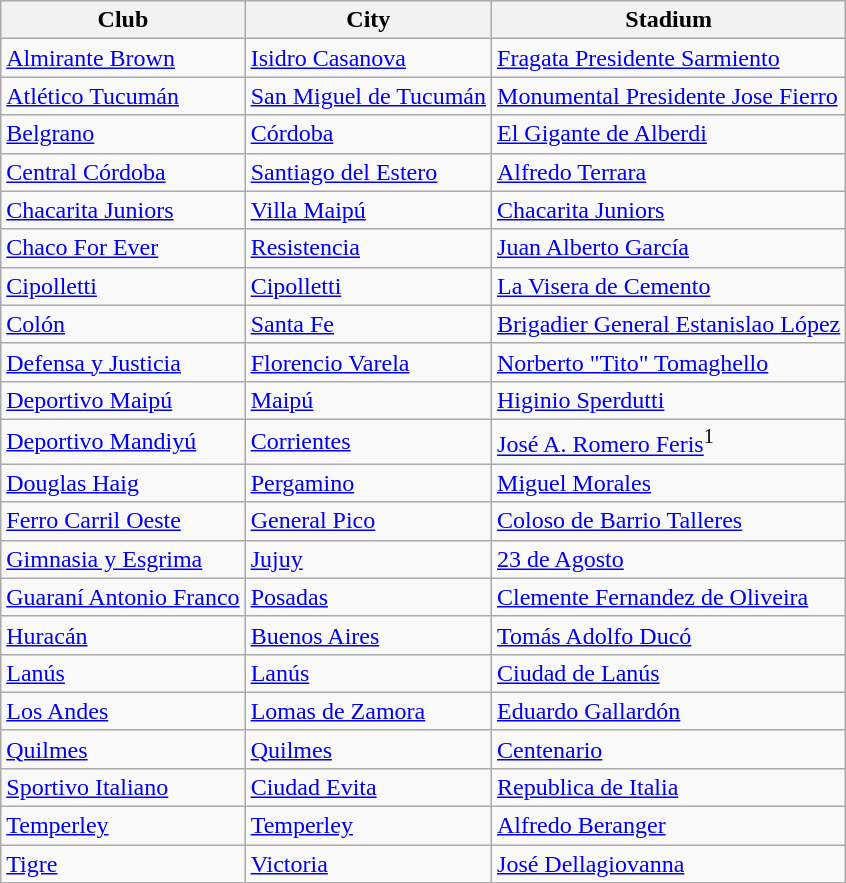<table class="wikitable sortable">
<tr>
<th>Club</th>
<th>City</th>
<th>Stadium</th>
</tr>
<tr>
<td><a href='#'>Almirante Brown</a></td>
<td><a href='#'>Isidro Casanova</a></td>
<td><a href='#'>Fragata Presidente Sarmiento</a></td>
</tr>
<tr>
<td><a href='#'>Atlético Tucumán</a></td>
<td><a href='#'>San Miguel de Tucumán</a></td>
<td><a href='#'>Monumental Presidente Jose Fierro</a></td>
</tr>
<tr>
<td><a href='#'>Belgrano</a></td>
<td><a href='#'>Córdoba</a></td>
<td><a href='#'>El Gigante de Alberdi</a></td>
</tr>
<tr>
<td><a href='#'>Central Córdoba</a></td>
<td><a href='#'>Santiago del Estero</a></td>
<td><a href='#'>Alfredo Terrara</a></td>
</tr>
<tr>
<td><a href='#'>Chacarita Juniors</a></td>
<td><a href='#'>Villa Maipú</a></td>
<td><a href='#'>Chacarita Juniors</a></td>
</tr>
<tr>
<td><a href='#'>Chaco For Ever</a></td>
<td><a href='#'>Resistencia</a></td>
<td><a href='#'>Juan Alberto García</a></td>
</tr>
<tr>
<td><a href='#'>Cipolletti</a></td>
<td><a href='#'>Cipolletti</a></td>
<td><a href='#'>La Visera de Cemento</a></td>
</tr>
<tr>
<td><a href='#'>Colón</a></td>
<td><a href='#'>Santa Fe</a></td>
<td><a href='#'>Brigadier General Estanislao López</a></td>
</tr>
<tr>
<td><a href='#'>Defensa y Justicia</a></td>
<td><a href='#'>Florencio Varela</a></td>
<td><a href='#'>Norberto "Tito" Tomaghello</a></td>
</tr>
<tr>
<td><a href='#'>Deportivo Maipú</a></td>
<td><a href='#'>Maipú</a></td>
<td><a href='#'>Higinio Sperdutti</a></td>
</tr>
<tr>
<td><a href='#'>Deportivo Mandiyú</a></td>
<td><a href='#'>Corrientes</a></td>
<td><a href='#'>José A. Romero Feris</a><sup>1</sup></td>
</tr>
<tr>
<td><a href='#'>Douglas Haig</a></td>
<td><a href='#'>Pergamino</a></td>
<td><a href='#'>Miguel Morales</a></td>
</tr>
<tr>
<td><a href='#'>Ferro Carril Oeste</a></td>
<td><a href='#'>General Pico</a></td>
<td><a href='#'>Coloso de Barrio Talleres</a></td>
</tr>
<tr>
<td><a href='#'>Gimnasia y Esgrima</a></td>
<td><a href='#'>Jujuy</a></td>
<td><a href='#'>23 de Agosto</a></td>
</tr>
<tr>
<td><a href='#'>Guaraní Antonio Franco</a></td>
<td><a href='#'>Posadas</a></td>
<td><a href='#'>Clemente Fernandez de Oliveira</a></td>
</tr>
<tr>
<td><a href='#'>Huracán</a></td>
<td><a href='#'>Buenos Aires</a></td>
<td><a href='#'>Tomás Adolfo Ducó</a></td>
</tr>
<tr>
<td><a href='#'>Lanús</a></td>
<td><a href='#'>Lanús</a></td>
<td><a href='#'>Ciudad de Lanús</a></td>
</tr>
<tr>
<td><a href='#'>Los Andes</a></td>
<td><a href='#'>Lomas de Zamora</a></td>
<td><a href='#'>Eduardo Gallardón</a></td>
</tr>
<tr>
<td><a href='#'>Quilmes</a></td>
<td><a href='#'>Quilmes</a></td>
<td><a href='#'>Centenario</a></td>
</tr>
<tr>
<td><a href='#'>Sportivo Italiano</a></td>
<td><a href='#'>Ciudad Evita</a></td>
<td><a href='#'>Republica de Italia</a></td>
</tr>
<tr>
<td><a href='#'>Temperley</a></td>
<td><a href='#'>Temperley</a></td>
<td><a href='#'>Alfredo Beranger</a></td>
</tr>
<tr>
<td><a href='#'>Tigre</a></td>
<td><a href='#'>Victoria</a></td>
<td><a href='#'>José Dellagiovanna</a></td>
</tr>
</table>
